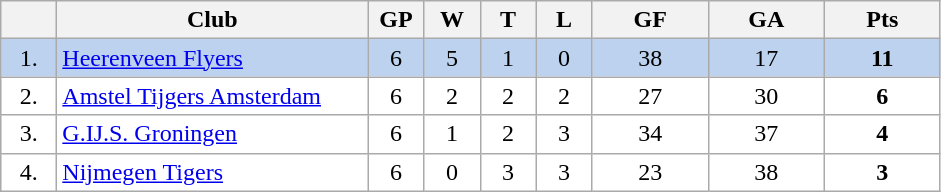<table class="wikitable">
<tr>
<th width="30"></th>
<th width="200">Club</th>
<th width="30">GP</th>
<th width="30">W</th>
<th width="30">T</th>
<th width="30">L</th>
<th width="70">GF</th>
<th width="70">GA</th>
<th width="70">Pts</th>
</tr>
<tr bgcolor="#BCD2EE" align="center">
<td>1.</td>
<td align="left"><a href='#'>Heerenveen Flyers</a></td>
<td>6</td>
<td>5</td>
<td>1</td>
<td>0</td>
<td>38</td>
<td>17</td>
<td><strong>11</strong></td>
</tr>
<tr bgcolor="#FFFFFF" align="center">
<td>2.</td>
<td align="left"><a href='#'>Amstel Tijgers Amsterdam</a></td>
<td>6</td>
<td>2</td>
<td>2</td>
<td>2</td>
<td>27</td>
<td>30</td>
<td><strong>6</strong></td>
</tr>
<tr bgcolor="#FFFFFF" align="center">
<td>3.</td>
<td align="left"><a href='#'>G.IJ.S. Groningen</a></td>
<td>6</td>
<td>1</td>
<td>2</td>
<td>3</td>
<td>34</td>
<td>37</td>
<td><strong>4</strong></td>
</tr>
<tr bgcolor="#FFFFFF" align="center">
<td>4.</td>
<td align="left"><a href='#'>Nijmegen Tigers</a></td>
<td>6</td>
<td>0</td>
<td>3</td>
<td>3</td>
<td>23</td>
<td>38</td>
<td><strong>3</strong></td>
</tr>
</table>
